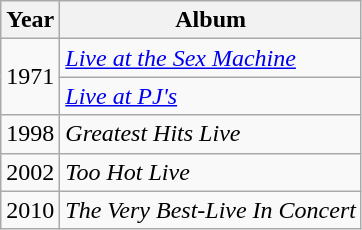<table class="wikitable">
<tr>
<th>Year</th>
<th>Album</th>
</tr>
<tr>
<td rowspan="2">1971</td>
<td><em><a href='#'>Live at the Sex Machine</a></em></td>
</tr>
<tr>
<td><em><a href='#'>Live at PJ's</a></em></td>
</tr>
<tr>
<td>1998</td>
<td><em>Greatest Hits Live</em></td>
</tr>
<tr>
<td>2002</td>
<td><em>Too Hot Live</em></td>
</tr>
<tr>
<td>2010</td>
<td><em>The Very Best-Live In Concert</em></td>
</tr>
</table>
